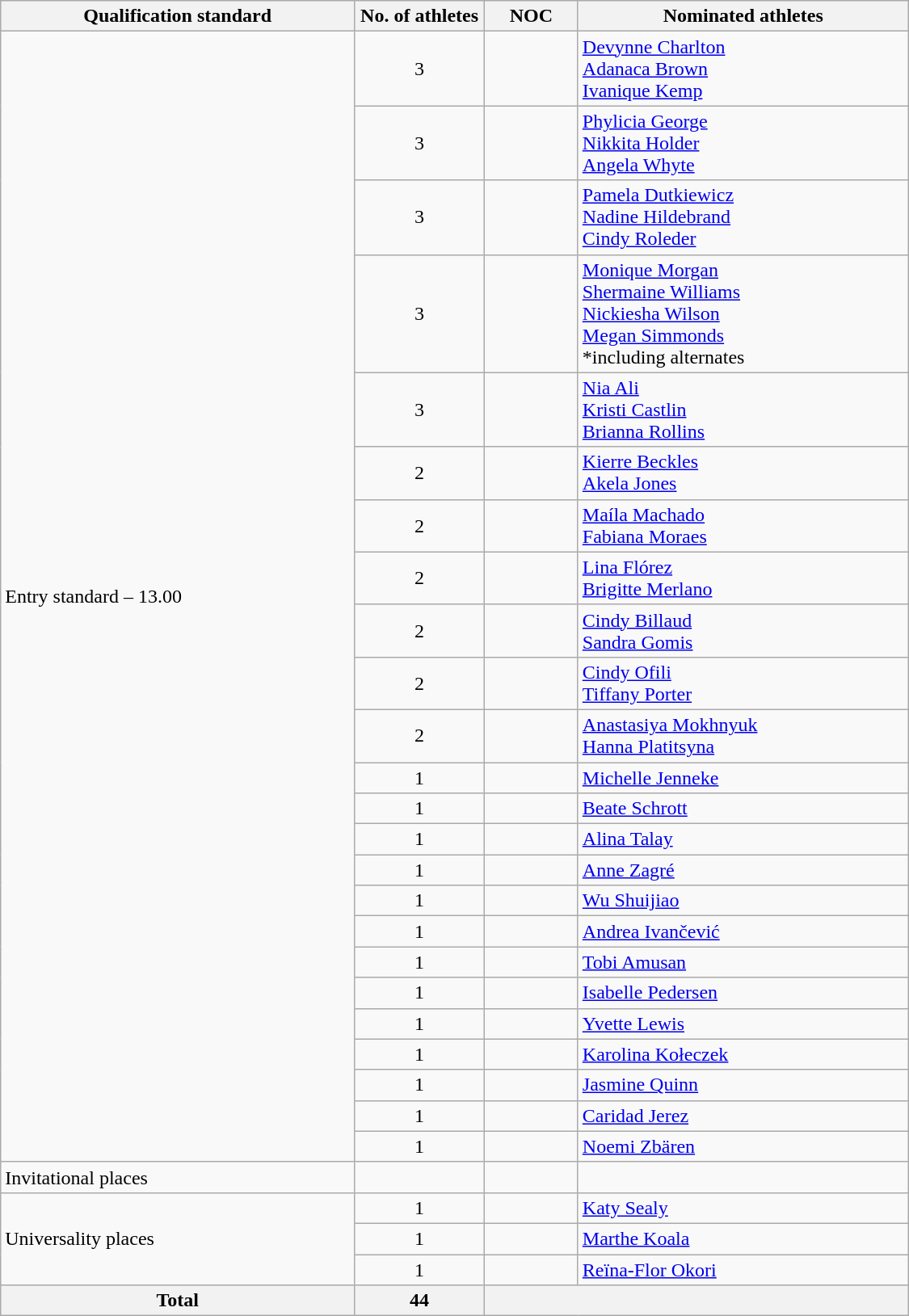<table class="wikitable"  style="text-align:left; width:750px;">
<tr>
<th>Qualification standard</th>
<th width=100>No. of athletes</th>
<th>NOC</th>
<th>Nominated athletes</th>
</tr>
<tr>
<td rowspan=24>Entry standard – 13.00</td>
<td style="text-align:center;">3</td>
<td></td>
<td><a href='#'>Devynne Charlton</a><br><a href='#'>Adanaca Brown</a><br><a href='#'>Ivanique Kemp</a></td>
</tr>
<tr>
<td style="text-align:center;">3</td>
<td></td>
<td><a href='#'>Phylicia George</a><br><a href='#'>Nikkita Holder</a><br><a href='#'>Angela Whyte</a></td>
</tr>
<tr>
<td style="text-align:center;">3</td>
<td></td>
<td><a href='#'>Pamela Dutkiewicz</a><br><a href='#'>Nadine Hildebrand</a><br><a href='#'>Cindy Roleder</a></td>
</tr>
<tr>
<td style="text-align:center;">3</td>
<td></td>
<td><a href='#'>Monique Morgan</a><br><a href='#'>Shermaine Williams</a><br><a href='#'>Nickiesha Wilson</a><br><a href='#'>Megan Simmonds</a><br>*including alternates</td>
</tr>
<tr>
<td style="text-align:center;">3</td>
<td></td>
<td><a href='#'>Nia Ali</a><br><a href='#'>Kristi Castlin</a><br><a href='#'>Brianna Rollins</a></td>
</tr>
<tr>
<td style="text-align:center;">2</td>
<td></td>
<td><a href='#'>Kierre Beckles</a><br><a href='#'>Akela Jones</a></td>
</tr>
<tr>
<td style="text-align:center;">2</td>
<td></td>
<td><a href='#'>Maíla Machado</a><br><a href='#'>Fabiana Moraes</a></td>
</tr>
<tr>
<td style="text-align:center;">2</td>
<td></td>
<td><a href='#'>Lina Flórez</a><br><a href='#'>Brigitte Merlano</a></td>
</tr>
<tr>
<td style="text-align:center;">2</td>
<td></td>
<td><a href='#'>Cindy Billaud</a><br><a href='#'>Sandra Gomis</a></td>
</tr>
<tr>
<td style="text-align:center;">2</td>
<td></td>
<td><a href='#'>Cindy Ofili</a><br><a href='#'>Tiffany Porter</a></td>
</tr>
<tr>
<td style="text-align:center;">2</td>
<td></td>
<td><a href='#'>Anastasiya Mokhnyuk</a><br><a href='#'>Hanna Platitsyna</a></td>
</tr>
<tr>
<td style="text-align:center;">1</td>
<td></td>
<td><a href='#'>Michelle Jenneke</a> </td>
</tr>
<tr>
<td style="text-align:center;">1</td>
<td></td>
<td><a href='#'>Beate Schrott</a></td>
</tr>
<tr>
<td style="text-align:center;">1</td>
<td></td>
<td><a href='#'>Alina Talay</a></td>
</tr>
<tr>
<td style="text-align:center;">1</td>
<td></td>
<td><a href='#'>Anne Zagré</a></td>
</tr>
<tr>
<td style="text-align:center;">1</td>
<td></td>
<td><a href='#'>Wu Shuijiao</a></td>
</tr>
<tr>
<td style="text-align:center;">1</td>
<td></td>
<td><a href='#'>Andrea Ivančević</a></td>
</tr>
<tr>
<td style="text-align:center;">1</td>
<td></td>
<td><a href='#'>Tobi Amusan</a></td>
</tr>
<tr>
<td style="text-align:center;">1</td>
<td></td>
<td><a href='#'>Isabelle Pedersen</a></td>
</tr>
<tr>
<td style="text-align:center;">1</td>
<td></td>
<td><a href='#'>Yvette Lewis</a></td>
</tr>
<tr>
<td style="text-align:center;">1</td>
<td></td>
<td><a href='#'>Karolina Kołeczek</a></td>
</tr>
<tr>
<td style="text-align:center;">1</td>
<td></td>
<td><a href='#'>Jasmine Quinn</a></td>
</tr>
<tr>
<td style="text-align:center;">1</td>
<td></td>
<td><a href='#'>Caridad Jerez</a></td>
</tr>
<tr>
<td style="text-align:center;">1</td>
<td></td>
<td><a href='#'>Noemi Zbären</a></td>
</tr>
<tr>
<td>Invitational places</td>
<td></td>
<td></td>
<td></td>
</tr>
<tr>
<td rowspan=3>Universality places</td>
<td style="text-align:center;">1</td>
<td></td>
<td><a href='#'>Katy Sealy</a></td>
</tr>
<tr>
<td style="text-align:center;">1</td>
<td></td>
<td><a href='#'>Marthe Koala</a></td>
</tr>
<tr>
<td style="text-align:center;">1</td>
<td></td>
<td><a href='#'>Reïna-Flor Okori</a></td>
</tr>
<tr>
<th>Total</th>
<th>44</th>
<th colspan=2></th>
</tr>
</table>
